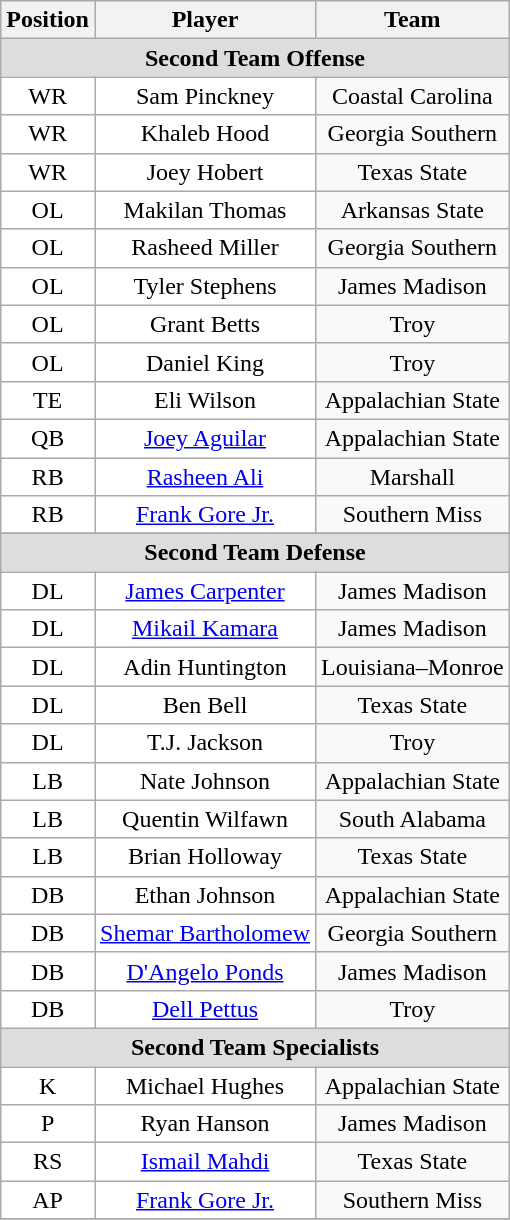<table class="wikitable" border="0">
<tr>
<th>Position</th>
<th>Player</th>
<th>Team</th>
</tr>
<tr>
<td colspan="3" style="text-align:center; background:#ddd;"><strong>Second Team Offense </strong></td>
</tr>
<tr style="text-align:center;">
<td style="background:white">WR</td>
<td style="background:white">Sam Pinckney</td>
<td style=>Coastal Carolina</td>
</tr>
<tr style="text-align:center;">
<td style="background:white">WR</td>
<td style="background:white">Khaleb Hood</td>
<td style=>Georgia Southern</td>
</tr>
<tr style="text-align:center;">
<td style="background:white">WR</td>
<td style="background:white">Joey Hobert</td>
<td style=>Texas State</td>
</tr>
<tr style="text-align:center;">
<td style="background:white">OL</td>
<td style="background:white">Makilan Thomas</td>
<td style=>Arkansas State</td>
</tr>
<tr style="text-align:center;">
<td style="background:white">OL</td>
<td style="background:white">Rasheed Miller</td>
<td style=>Georgia Southern</td>
</tr>
<tr style="text-align:center;">
<td style="background:white">OL</td>
<td style="background:white">Tyler Stephens</td>
<td style=>James Madison</td>
</tr>
<tr style="text-align:center;">
<td style="background:white">OL</td>
<td style="background:white">Grant Betts</td>
<td style=>Troy</td>
</tr>
<tr style="text-align:center;">
<td style="background:white">OL</td>
<td style="background:white">Daniel King</td>
<td style=>Troy</td>
</tr>
<tr style="text-align:center;">
<td style="background:white">TE</td>
<td style="background:white">Eli Wilson</td>
<td style=>Appalachian State</td>
</tr>
<tr style="text-align:center;">
<td style="background:white">QB</td>
<td style="background:white"><a href='#'>Joey Aguilar</a></td>
<td style=>Appalachian State</td>
</tr>
<tr style="text-align:center;">
<td style="background:white">RB</td>
<td style="background:white"><a href='#'>Rasheen Ali</a></td>
<td style=>Marshall</td>
</tr>
<tr style="text-align:center;">
<td style="background:white">RB</td>
<td style="background:white"><a href='#'>Frank Gore Jr.</a></td>
<td style=>Southern Miss</td>
</tr>
<tr style="text-align:center;">
</tr>
<tr>
<td colspan="3" style="text-align:center; background:#ddd;"><strong>Second Team Defense</strong></td>
</tr>
<tr style="text-align:center;">
<td style="background:white">DL</td>
<td style="background:white"><a href='#'>James Carpenter</a></td>
<td style=>James Madison</td>
</tr>
<tr style="text-align:center;">
<td style="background:white">DL</td>
<td style="background:white"><a href='#'>Mikail Kamara</a></td>
<td style=>James Madison</td>
</tr>
<tr style="text-align:center;">
<td style="background:white">DL</td>
<td style="background:white">Adin Huntington</td>
<td style=>Louisiana–Monroe</td>
</tr>
<tr style="text-align:center;">
<td style="background:white">DL</td>
<td style="background:white">Ben Bell</td>
<td style=>Texas State</td>
</tr>
<tr style="text-align:center;">
<td style="background:white">DL</td>
<td style="background:white">T.J. Jackson</td>
<td style=>Troy</td>
</tr>
<tr style="text-align:center;">
<td style="background:white">LB</td>
<td style="background:white">Nate Johnson</td>
<td style=>Appalachian State</td>
</tr>
<tr style="text-align:center;">
<td style="background:white">LB</td>
<td style="background:white">Quentin Wilfawn</td>
<td style=>South Alabama</td>
</tr>
<tr style="text-align:center;">
<td style="background:white">LB</td>
<td style="background:white">Brian Holloway</td>
<td style=>Texas State</td>
</tr>
<tr style="text-align:center;">
<td style="background:white">DB</td>
<td style="background:white">Ethan Johnson</td>
<td style=>Appalachian State</td>
</tr>
<tr style="text-align:center;">
<td style="background:white">DB</td>
<td style="background:white"><a href='#'>Shemar Bartholomew</a></td>
<td style=>Georgia Southern</td>
</tr>
<tr style="text-align:center;">
<td style="background:white">DB</td>
<td style="background:white"><a href='#'>D'Angelo Ponds</a></td>
<td style=>James Madison</td>
</tr>
<tr style="text-align:center;">
<td style="background:white">DB</td>
<td style="background:white"><a href='#'>Dell Pettus</a></td>
<td style=>Troy</td>
</tr>
<tr>
<td colspan="3" style="text-align:center; background:#ddd;"><strong>Second Team Specialists</strong></td>
</tr>
<tr style="text-align:center;">
<td style="background:white">K</td>
<td style="background:white">Michael Hughes</td>
<td style=>Appalachian State</td>
</tr>
<tr style="text-align:center;">
<td style="background:white">P</td>
<td style="background:white">Ryan Hanson</td>
<td style=>James Madison</td>
</tr>
<tr style="text-align:center;">
<td style="background:white">RS</td>
<td style="background:white"><a href='#'>Ismail Mahdi</a></td>
<td style=>Texas State</td>
</tr>
<tr style="text-align:center;">
<td style="background:white">AP</td>
<td style="background:white"><a href='#'>Frank Gore Jr.</a></td>
<td style=>Southern Miss</td>
</tr>
<tr style="text-align:center;">
</tr>
</table>
